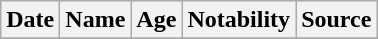<table class="wikitable">
<tr ">
<th>Date</th>
<th>Name</th>
<th>Age</th>
<th>Notability</th>
<th>Source</th>
</tr>
<tr>
</tr>
</table>
